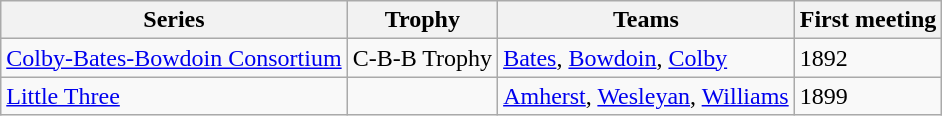<table class="wikitable">
<tr>
<th>Series</th>
<th>Trophy</th>
<th>Teams</th>
<th>First meeting</th>
</tr>
<tr>
<td><a href='#'>Colby-Bates-Bowdoin Consortium</a></td>
<td>C-B-B Trophy</td>
<td><a href='#'>Bates</a>, <a href='#'>Bowdoin</a>, <a href='#'>Colby</a></td>
<td>1892</td>
</tr>
<tr>
<td><a href='#'>Little Three</a></td>
<td></td>
<td><a href='#'>Amherst</a>, <a href='#'>Wesleyan</a>, <a href='#'>Williams</a></td>
<td>1899</td>
</tr>
</table>
